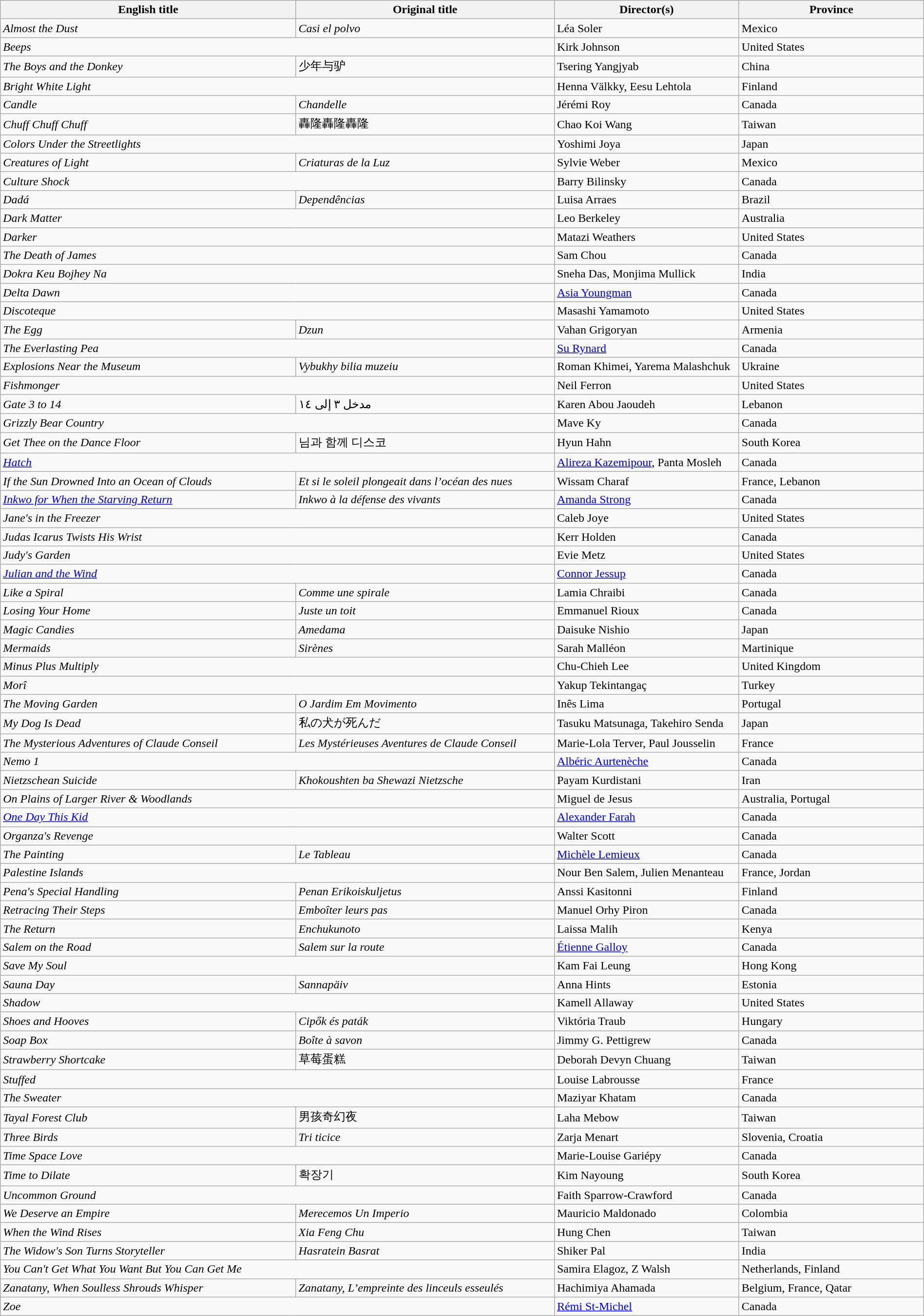<table class="sortable wikitable" width="100%" cellpadding="5">
<tr>
<th scope="col" width="32%">English title</th>
<th scope="col" width="28%">Original title</th>
<th scope="col" width="20%">Director(s)</th>
<th scope="col" width="20%">Province</th>
</tr>
<tr>
<td><em>Almost the Dust</em></td>
<td><em>Casi el polvo</em></td>
<td>Léa Soler</td>
<td>Mexico</td>
</tr>
<tr>
<td colspan=2><em>Beeps</em></td>
<td>Kirk Johnson</td>
<td>United States</td>
</tr>
<tr>
<td><em>The Boys and the Donkey</em></td>
<td>少年与驴</td>
<td>Tsering Yangjyab</td>
<td>China</td>
</tr>
<tr>
<td colspan=2><em>Bright White Light</em></td>
<td>Henna Välkky, Eesu Lehtola</td>
<td>Finland</td>
</tr>
<tr>
<td><em>Candle</em></td>
<td><em>Chandelle</em></td>
<td>Jérémi Roy</td>
<td>Canada</td>
</tr>
<tr>
<td><em>Chuff Chuff Chuff</em></td>
<td>轟隆轟隆轟隆</td>
<td>Chao Koi Wang</td>
<td>Taiwan</td>
</tr>
<tr>
<td colspan=2><em>Colors Under the Streetlights</em></td>
<td>Yoshimi Joya</td>
<td>Japan</td>
</tr>
<tr>
<td><em>Creatures of Light</em></td>
<td><em>Criaturas de la Luz</em></td>
<td>Sylvie Weber</td>
<td>Mexico</td>
</tr>
<tr>
<td colspan=2><em>Culture Shock</em></td>
<td>Barry Bilinsky</td>
<td>Canada</td>
</tr>
<tr>
<td><em>Dadá</em></td>
<td><em>Dependências</em></td>
<td>Luisa Arraes</td>
<td>Brazil</td>
</tr>
<tr>
<td colspan=2><em>Dark Matter</em></td>
<td>Leo Berkeley</td>
<td>Australia</td>
</tr>
<tr>
<td colspan=2><em>Darker</em></td>
<td>Matazi Weathers</td>
<td>United States</td>
</tr>
<tr>
<td colspan=2><em>The Death of James</em></td>
<td>Sam Chou</td>
<td>Canada</td>
</tr>
<tr>
<td colspan=2><em>Dokra Keu Bojhey Na</em></td>
<td>Sneha Das, Monjima Mullick</td>
<td>India</td>
</tr>
<tr>
<td colspan=2><em>Delta Dawn</em></td>
<td><a href='#'>Asia Youngman</a></td>
<td>Canada</td>
</tr>
<tr>
<td colspan=2><em>Discoteque</em></td>
<td>Masashi Yamamoto</td>
<td>United States</td>
</tr>
<tr>
<td><em>The Egg</em></td>
<td><em>Dzun</em></td>
<td>Vahan Grigoryan</td>
<td>Armenia</td>
</tr>
<tr>
<td colspan=2><em>The Everlasting Pea</em></td>
<td><a href='#'>Su Rynard</a></td>
<td>Canada</td>
</tr>
<tr>
<td><em>Explosions Near the Museum</em></td>
<td><em>Vybukhy bilia muzeiu</em></td>
<td>Roman Khimei, Yarema Malashchuk</td>
<td>Ukraine</td>
</tr>
<tr>
<td colspan=2><em>Fishmonger</em></td>
<td>Neil Ferron</td>
<td>United States</td>
</tr>
<tr>
<td><em>Gate 3 to 14</em></td>
<td>مدخل ٣ إلى ١٤</td>
<td>Karen Abou Jaoudeh</td>
<td>Lebanon</td>
</tr>
<tr>
<td colspan=2><em>Grizzly Bear Country</em></td>
<td>Mave Ky</td>
<td>Canada</td>
</tr>
<tr>
<td><em>Get Thee on the Dance Floor</em></td>
<td>님과 함께 디스코</td>
<td>Hyun Hahn</td>
<td>South Korea</td>
</tr>
<tr>
<td colspan=2><em><a href='#'>Hatch</a></em></td>
<td><a href='#'>Alireza Kazemipour</a>, Panta Mosleh</td>
<td>Canada</td>
</tr>
<tr>
<td><em>If the Sun Drowned Into an Ocean of Clouds</em></td>
<td><em>Et si le soleil plongeait dans l’océan des nues</em></td>
<td>Wissam Charaf</td>
<td>France, Lebanon</td>
</tr>
<tr>
<td><em><a href='#'>Inkwo for When the Starving Return</a></em></td>
<td><em>Inkwo à la défense des vivants</em></td>
<td><a href='#'>Amanda Strong</a></td>
<td>Canada</td>
</tr>
<tr>
<td colspan=2><em>Jane's in the Freezer</em></td>
<td>Caleb Joye</td>
<td>United States</td>
</tr>
<tr>
<td colspan=2><em>Judas Icarus Twists His Wrist</em></td>
<td>Kerr Holden</td>
<td>Canada</td>
</tr>
<tr>
<td colspan=2><em>Judy's Garden</em></td>
<td>Evie Metz</td>
<td>United States</td>
</tr>
<tr>
<td colspan=2><em><a href='#'>Julian and the Wind</a></em></td>
<td><a href='#'>Connor Jessup</a></td>
<td>Canada</td>
</tr>
<tr>
<td><em>Like a Spiral</em></td>
<td><em>Comme une spirale</em></td>
<td>Lamia Chraibi</td>
<td>Canada</td>
</tr>
<tr>
<td><em>Losing Your Home</em></td>
<td><em>Juste un toit</em></td>
<td>Emmanuel Rioux</td>
<td>Canada</td>
</tr>
<tr>
<td><em>Magic Candies</em></td>
<td><em>Amedama</em></td>
<td>Daisuke Nishio</td>
<td>Japan</td>
</tr>
<tr>
<td><em>Mermaids</em></td>
<td><em>Sirènes</em></td>
<td>Sarah Malléon</td>
<td>Martinique</td>
</tr>
<tr>
<td colspan=2><em>Minus Plus Multiply</em></td>
<td>Chu-Chieh Lee</td>
<td>United Kingdom</td>
</tr>
<tr>
<td colspan=2><em>Morî</em></td>
<td>Yakup Tekintangaç</td>
<td>Turkey</td>
</tr>
<tr>
<td><em>The Moving Garden</em></td>
<td><em>O Jardim Em Movimento</em></td>
<td>Inês Lima</td>
<td>Portugal</td>
</tr>
<tr>
<td><em>My Dog Is Dead</em></td>
<td>私の犬が死んだ</td>
<td>Tasuku Matsunaga, Takehiro Senda</td>
<td>Japan</td>
</tr>
<tr>
<td><em>The Mysterious Adventures of Claude Conseil</em></td>
<td><em>Les Mystérieuses Aventures de Claude Conseil</em></td>
<td>Marie-Lola Terver, Paul Jousselin</td>
<td>France</td>
</tr>
<tr>
<td colspan=2><em>Nemo 1</em></td>
<td><a href='#'>Albéric Aurtenèche</a></td>
<td>Canada</td>
</tr>
<tr>
<td><em>Nietzschean Suicide</em></td>
<td><em>Khokoushten ba Shewazi Nietzsche</em></td>
<td>Payam Kurdistani</td>
<td>Iran</td>
</tr>
<tr>
<td colspan=2><em>On Plains of Larger River & Woodlands</em></td>
<td>Miguel de Jesus</td>
<td>Australia, Portugal</td>
</tr>
<tr>
<td colspan=2><em><a href='#'>One Day This Kid</a></em></td>
<td><a href='#'>Alexander Farah</a></td>
<td>Canada</td>
</tr>
<tr>
<td colspan=2><em>Organza's Revenge</em></td>
<td>Walter Scott</td>
<td>Canada</td>
</tr>
<tr>
<td><em>The Painting</em></td>
<td><em>Le Tableau</em></td>
<td><a href='#'>Michèle Lemieux</a></td>
<td>Canada</td>
</tr>
<tr>
<td colspan=2><em>Palestine Islands</em></td>
<td>Nour Ben Salem, Julien Menanteau</td>
<td>France, Jordan</td>
</tr>
<tr>
<td><em>Pena's Special Handling</em></td>
<td><em>Penan Erikoiskuljetus</em></td>
<td>Anssi Kasitonni</td>
<td>Finland</td>
</tr>
<tr>
<td><em>Retracing Their Steps</em></td>
<td><em>Emboîter leurs pas</em></td>
<td>Manuel Orhy Piron</td>
<td>Canada</td>
</tr>
<tr>
<td><em>The Return</em></td>
<td><em>Enchukunoto</em></td>
<td>Laissa Malih</td>
<td>Kenya</td>
</tr>
<tr>
<td><em>Salem on the Road</em></td>
<td><em>Salem sur la route</em></td>
<td><a href='#'>Étienne Galloy</a></td>
<td>Canada</td>
</tr>
<tr>
<td colspan=2><em>Save My Soul</em></td>
<td>Kam Fai Leung</td>
<td>Hong Kong</td>
</tr>
<tr>
<td><em>Sauna Day</em></td>
<td><em>Sannapäiv</em></td>
<td>Anna Hints</td>
<td>Estonia</td>
</tr>
<tr>
<td colspan=2><em>Shadow</em></td>
<td>Kamell Allaway</td>
<td>United States</td>
</tr>
<tr>
<td><em>Shoes and Hooves</em></td>
<td><em>Cipők és paták</em></td>
<td>Viktória Traub</td>
<td>Hungary</td>
</tr>
<tr>
<td><em>Soap Box</em></td>
<td><em>Boîte à savon</em></td>
<td>Jimmy G. Pettigrew</td>
<td>Canada</td>
</tr>
<tr>
<td><em>Strawberry Shortcake</em></td>
<td>草莓蛋糕</td>
<td>Deborah Devyn Chuang</td>
<td>Taiwan</td>
</tr>
<tr>
<td colspan=2><em>Stuffed</em></td>
<td>Louise Labrousse</td>
<td>France</td>
</tr>
<tr>
<td colspan=2><em>The Sweater</em></td>
<td>Maziyar Khatam</td>
<td>Canada</td>
</tr>
<tr>
<td><em>Tayal Forest Club</em></td>
<td>男孩奇幻夜</td>
<td>Laha Mebow</td>
<td>Taiwan</td>
</tr>
<tr>
<td><em>Three Birds</em></td>
<td><em>Tri ticice</em></td>
<td>Zarja Menart</td>
<td>Slovenia, Croatia</td>
</tr>
<tr>
<td colspan=2><em>Time Space Love</em></td>
<td>Marie-Louise Gariépy</td>
<td>Canada</td>
</tr>
<tr>
<td><em>Time to Dilate</em></td>
<td>확장기</td>
<td>Kim Nayoung</td>
<td>South Korea</td>
</tr>
<tr>
<td colspan=2><em>Uncommon Ground</em></td>
<td>Faith Sparrow-Crawford</td>
<td>Canada</td>
</tr>
<tr>
<td><em>We Deserve an Empire</em></td>
<td><em>Merecemos Un Imperio</em></td>
<td>Mauricio Maldonado</td>
<td>Colombia</td>
</tr>
<tr>
<td><em>When the Wind Rises</em></td>
<td><em>Xia Feng Chu</em></td>
<td>Hung Chen</td>
<td>Taiwan</td>
</tr>
<tr>
<td><em>The Widow's Son Turns Storyteller</em></td>
<td><em>Hasratein Basrat</em></td>
<td>Shiker Pal</td>
<td>India</td>
</tr>
<tr>
<td colspan=2><em>You Can't Get What You Want But You Can Get Me</em></td>
<td>Samira Elagoz, Z Walsh</td>
<td>Netherlands, Finland</td>
</tr>
<tr>
<td><em>Zanatany, When Soulless Shrouds Whisper</em></td>
<td><em>Zanatany, L’empreinte des linceuls esseulés</em></td>
<td>Hachimiya Ahamada</td>
<td>Belgium, France, Qatar</td>
</tr>
<tr>
<td colspan=2><em>Zoe</em></td>
<td><a href='#'>Rémi St-Michel</a></td>
<td>Canada</td>
</tr>
</table>
